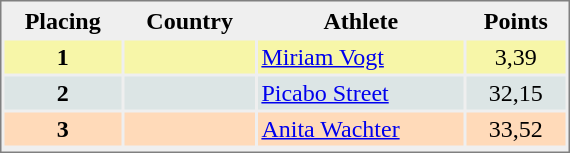<table style="border-style:solid;border-width:1px;border-color:#808080;background-color:#EFEFEF" cellspacing="2" cellpadding="2" width="380px">
<tr bgcolor="#EFEFEF">
<th>Placing</th>
<th>Country</th>
<th>Athlete</th>
<th>Points</th>
</tr>
<tr align="center" valign="top" bgcolor="#F7F6A8">
<th>1</th>
<td></td>
<td align="left"><a href='#'>Miriam Vogt</a></td>
<td>3,39</td>
</tr>
<tr align="center" valign="top" bgcolor="#DCE5E5">
<th>2</th>
<td></td>
<td align="left"><a href='#'>Picabo Street</a></td>
<td>32,15</td>
</tr>
<tr align="center" valign="top" bgcolor="#FFDAB9">
<th>3</th>
<td></td>
<td align="left"><a href='#'>Anita Wachter</a></td>
<td>33,52</td>
</tr>
<tr align="center" valign="top" bgcolor="#FFFFFF">
</tr>
</table>
